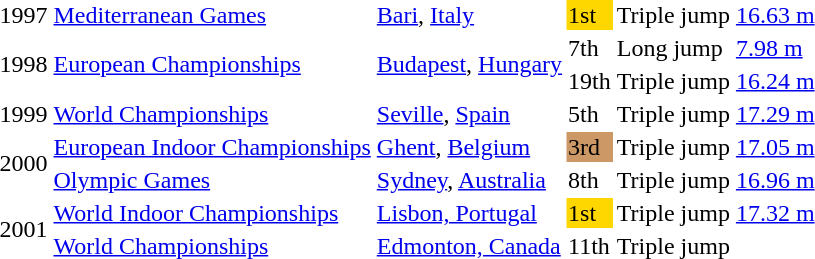<table>
<tr>
<td>1997</td>
<td><a href='#'>Mediterranean Games</a></td>
<td><a href='#'>Bari</a>, <a href='#'>Italy</a></td>
<td bgcolor="gold">1st</td>
<td>Triple jump</td>
<td><a href='#'>16.63 m</a></td>
</tr>
<tr>
<td rowspan=2>1998</td>
<td rowspan=2><a href='#'>European Championships</a></td>
<td rowspan=2><a href='#'>Budapest</a>, <a href='#'>Hungary</a></td>
<td>7th</td>
<td>Long jump</td>
<td><a href='#'>7.98 m</a></td>
</tr>
<tr>
<td>19th</td>
<td>Triple jump</td>
<td><a href='#'>16.24 m</a></td>
</tr>
<tr>
<td>1999</td>
<td><a href='#'>World Championships</a></td>
<td><a href='#'>Seville</a>, <a href='#'>Spain</a></td>
<td>5th</td>
<td>Triple jump</td>
<td><a href='#'>17.29 m</a></td>
</tr>
<tr>
<td rowspan=2>2000</td>
<td><a href='#'>European Indoor Championships</a></td>
<td><a href='#'>Ghent</a>, <a href='#'>Belgium</a></td>
<td bgcolor="cc9966">3rd</td>
<td>Triple jump</td>
<td><a href='#'>17.05 m</a> </td>
</tr>
<tr>
<td><a href='#'>Olympic Games</a></td>
<td><a href='#'>Sydney</a>, <a href='#'>Australia</a></td>
<td>8th</td>
<td>Triple jump</td>
<td><a href='#'>16.96 m</a></td>
</tr>
<tr>
<td rowspan=2>2001</td>
<td><a href='#'>World Indoor Championships</a></td>
<td><a href='#'>Lisbon, Portugal</a></td>
<td bgcolor="gold">1st</td>
<td>Triple jump</td>
<td><a href='#'>17.32 m</a> </td>
</tr>
<tr>
<td><a href='#'>World Championships</a></td>
<td><a href='#'>Edmonton, Canada</a></td>
<td>11th</td>
<td>Triple jump</td>
<td></td>
</tr>
</table>
